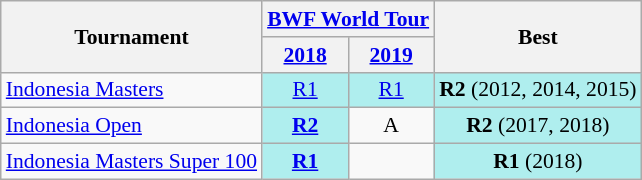<table style='font-size: 90%; text-align:center;' class='wikitable'>
<tr>
<th rowspan="2">Tournament</th>
<th colspan="2"><strong><a href='#'>BWF World Tour</a></strong></th>
<th rowspan="2">Best</th>
</tr>
<tr>
<th><a href='#'>2018</a></th>
<th><a href='#'>2019</a></th>
</tr>
<tr>
<td align=left><a href='#'>Indonesia Masters</a></td>
<td bgcolor=AFEEEE><a href='#'>R1</a></td>
<td bgcolor=AFEEEE><a href='#'>R1</a></td>
<td bgcolor=AFEEEE><strong>R2</strong> (2012, 2014, 2015)</td>
</tr>
<tr>
<td align=left><a href='#'>Indonesia Open</a></td>
<td bgcolor=AFEEEE><a href='#'><strong>R2</strong></a></td>
<td>A</td>
<td bgcolor=AFEEEE><strong>R2</strong> (2017, 2018)</td>
</tr>
<tr>
<td align=left><a href='#'>Indonesia Masters Super 100</a></td>
<td bgcolor=AFEEEE><a href='#'><strong>R1</strong></a></td>
<td></td>
<td bgcolor=AFEEEE><strong>R1</strong> (2018)</td>
</tr>
</table>
